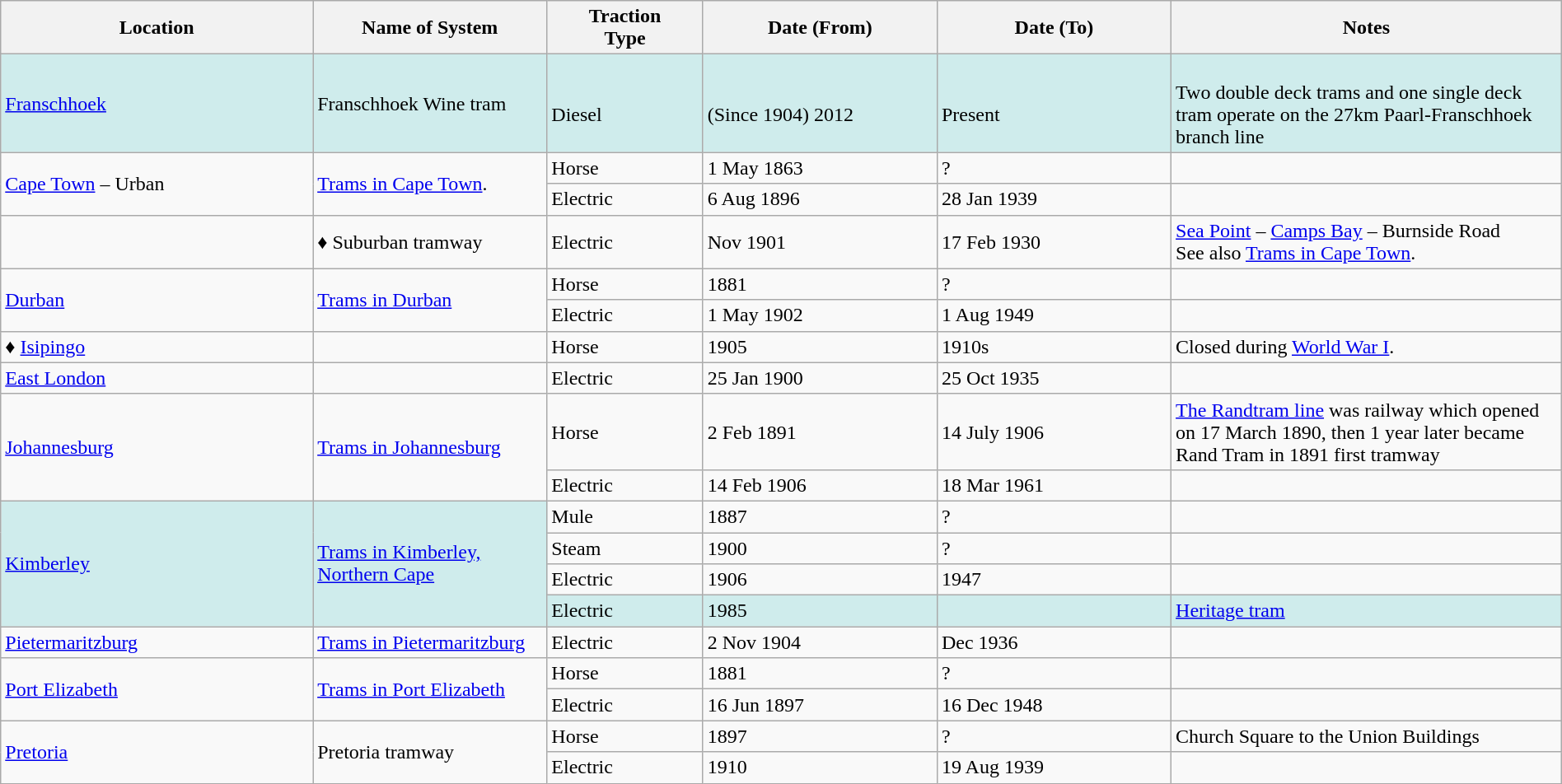<table class="wikitable" style="width:100%;">
<tr>
<th style="width:20%;">Location</th>
<th style="width:15%;">Name of System</th>
<th style="width:10%;">Traction<br>Type</th>
<th style="width:15%;">Date (From)</th>
<th style="width:15%;">Date (To)</th>
<th style="width:25%;">Notes</th>
</tr>
<tr>
<td style="background:#CFECEC"><a href='#'>Franschhoek</a></td>
<td style="background:#CFECEC">Franschhoek Wine tram</td>
<td style="background:#CFECEC"><br>Diesel</td>
<td style="background:#CFECEC"><br>(Since 1904) 2012</td>
<td style="background:#CFECEC"><br>Present</td>
<td style="background:#CFECEC"><br>Two double deck trams and one single deck tram operate on the 27km Paarl-Franschhoek branch line</td>
</tr>
<tr>
<td rowspan="2"><a href='#'>Cape Town</a> – Urban</td>
<td rowspan="2"><a href='#'>Trams in Cape Town</a>.</td>
<td>Horse</td>
<td>1 May 1863</td>
<td>?</td>
<td> </td>
</tr>
<tr>
<td>Electric</td>
<td>6 Aug 1896</td>
<td>28 Jan 1939</td>
<td> </td>
</tr>
<tr>
<td> </td>
<td>♦ Suburban tramway</td>
<td>Electric</td>
<td>Nov 1901</td>
<td>17 Feb 1930</td>
<td><a href='#'>Sea Point</a> – <a href='#'>Camps Bay</a> – Burnside Road<br>See also <a href='#'>Trams in Cape Town</a>.</td>
</tr>
<tr>
<td rowspan="2"><a href='#'>Durban</a></td>
<td rowspan="2"><a href='#'>Trams in Durban</a></td>
<td>Horse</td>
<td>1881</td>
<td>?</td>
<td> </td>
</tr>
<tr>
<td>Electric</td>
<td>1 May 1902</td>
<td>1 Aug 1949</td>
<td> </td>
</tr>
<tr>
<td>♦ <a href='#'>Isipingo</a></td>
<td> </td>
<td>Horse</td>
<td>1905</td>
<td>1910s</td>
<td>Closed during <a href='#'>World War I</a>.</td>
</tr>
<tr>
<td><a href='#'>East London</a></td>
<td> </td>
<td>Electric</td>
<td>25 Jan 1900</td>
<td>25 Oct 1935</td>
<td> </td>
</tr>
<tr>
<td rowspan="2"><a href='#'>Johannesburg</a></td>
<td rowspan="2"><a href='#'>Trams in Johannesburg</a></td>
<td>Horse</td>
<td>2 Feb 1891</td>
<td>14 July 1906</td>
<td><a href='#'>The Randtram line</a> was railway which opened on 17 March 1890, then 1 year later became Rand Tram in 1891 first tramway</td>
</tr>
<tr>
<td>Electric</td>
<td>14 Feb 1906</td>
<td>18 Mar 1961</td>
<td> </td>
</tr>
<tr>
<td style="background:#CFECEC" rowspan="4"><a href='#'>Kimberley</a></td>
<td style="background:#CFECEC" rowspan="4"><a href='#'>Trams in Kimberley, Northern Cape</a></td>
<td>Mule</td>
<td>1887</td>
<td>?</td>
<td> </td>
</tr>
<tr>
<td>Steam</td>
<td>1900</td>
<td>?</td>
<td> </td>
</tr>
<tr>
<td>Electric</td>
<td>1906</td>
<td>1947</td>
<td> </td>
</tr>
<tr>
<td style="background:#CFECEC">Electric</td>
<td style="background:#CFECEC">1985</td>
<td style="background:#CFECEC"> </td>
<td style="background:#CFECEC"><a href='#'>Heritage tram</a></td>
</tr>
<tr>
<td><a href='#'>Pietermaritzburg</a></td>
<td><a href='#'>Trams in Pietermaritzburg</a></td>
<td>Electric</td>
<td>2 Nov 1904</td>
<td>Dec 1936</td>
<td> </td>
</tr>
<tr>
<td rowspan="2"><a href='#'>Port Elizabeth</a></td>
<td rowspan="2"><a href='#'>Trams in Port Elizabeth</a></td>
<td>Horse</td>
<td>1881</td>
<td>?</td>
<td> </td>
</tr>
<tr>
<td>Electric</td>
<td>16 Jun 1897</td>
<td>16 Dec 1948</td>
<td> </td>
</tr>
<tr>
<td rowspan="2"><a href='#'>Pretoria</a></td>
<td rowspan="2">Pretoria tramway</td>
<td>Horse</td>
<td>1897</td>
<td>?</td>
<td>Church Square to the Union Buildings</td>
</tr>
<tr>
<td>Electric</td>
<td>1910</td>
<td>19 Aug 1939</td>
<td> </td>
</tr>
</table>
